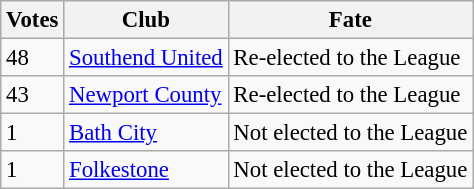<table class="wikitable" style="font-size:95%;">
<tr>
<th>Votes</th>
<th>Club</th>
<th>Fate</th>
</tr>
<tr>
<td>48</td>
<td><a href='#'>Southend United</a></td>
<td>Re-elected to the League</td>
</tr>
<tr>
<td>43</td>
<td><a href='#'>Newport County</a></td>
<td>Re-elected to the League</td>
</tr>
<tr>
<td>1</td>
<td><a href='#'>Bath City</a></td>
<td>Not elected to the League</td>
</tr>
<tr>
<td>1</td>
<td><a href='#'>Folkestone</a></td>
<td>Not elected to the League</td>
</tr>
</table>
